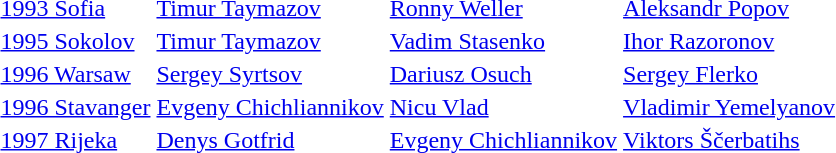<table>
<tr>
<td><a href='#'>1993 Sofia</a></td>
<td> <a href='#'>Timur Taymazov</a></td>
<td> <a href='#'>Ronny Weller</a></td>
<td> <a href='#'>Aleksandr Popov</a></td>
</tr>
<tr>
<td><a href='#'>1995 Sokolov</a></td>
<td> <a href='#'>Timur Taymazov</a></td>
<td> <a href='#'>Vadim Stasenko</a></td>
<td> <a href='#'>Ihor Razoronov</a></td>
</tr>
<tr>
<td><a href='#'>1996 Warsaw</a></td>
<td> <a href='#'>Sergey Syrtsov</a></td>
<td> <a href='#'>Dariusz Osuch</a></td>
<td> <a href='#'>Sergey Flerko</a></td>
</tr>
<tr>
<td><a href='#'>1996 Stavanger</a></td>
<td> <a href='#'>Evgeny Chichliannikov</a></td>
<td> <a href='#'>Nicu Vlad</a></td>
<td> <a href='#'>Vladimir Yemelyanov</a></td>
</tr>
<tr>
<td><a href='#'>1997 Rijeka</a></td>
<td> <a href='#'>Denys Gotfrid</a></td>
<td> <a href='#'>Evgeny Chichliannikov</a></td>
<td> <a href='#'>Viktors Ščerbatihs</a></td>
</tr>
</table>
